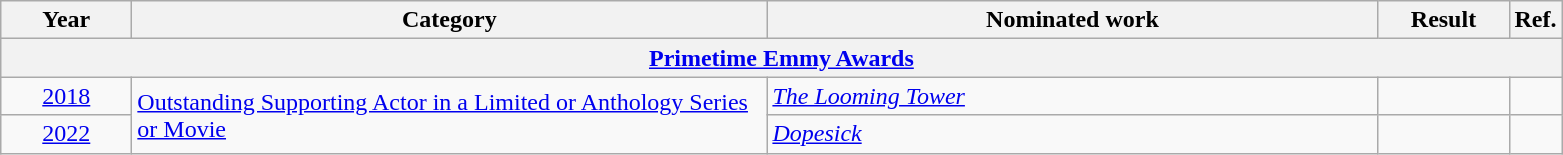<table class=wikitable>
<tr>
<th scope="col" style="width:5em;">Year</th>
<th scope="col" style="width:26em;">Category</th>
<th scope="col" style="width:25em;">Nominated work</th>
<th scope="col" style="width:5em;">Result</th>
<th>Ref.</th>
</tr>
<tr>
<th colspan=5><a href='#'>Primetime Emmy Awards</a></th>
</tr>
<tr>
<td style="text-align:center;"><a href='#'>2018</a></td>
<td rowspan="2"><a href='#'>Outstanding Supporting Actor in a Limited or Anthology Series or Movie</a></td>
<td><em><a href='#'>The Looming Tower</a></em></td>
<td></td>
<td></td>
</tr>
<tr>
<td style="text-align:center;"><a href='#'>2022</a></td>
<td><em><a href='#'>Dopesick</a></em></td>
<td></td>
<td></td>
</tr>
</table>
